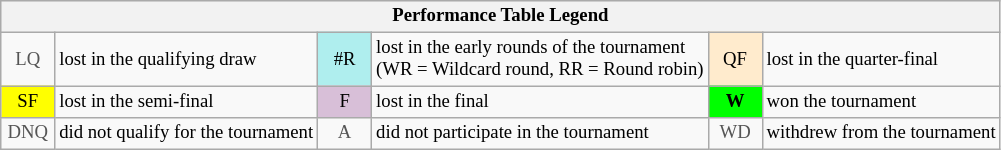<table class="wikitable" style="font-size:78%;">
<tr bgcolor="#efefef">
<th colspan="6">Performance Table Legend</th>
</tr>
<tr>
<td align="center" style="color:#555555;" width="30">LQ</td>
<td>lost in the qualifying draw</td>
<td align="center" style="background:#afeeee;">#R</td>
<td>lost in the early rounds of the tournament<br>(WR = Wildcard round, RR = Round robin)</td>
<td align="center" style="background:#ffebcd;">QF</td>
<td>lost in the quarter-final</td>
</tr>
<tr>
<td align="center" style="background:yellow;">SF</td>
<td>lost in the semi-final</td>
<td align="center" style="background:#D8BFD8;">F</td>
<td>lost in the final</td>
<td align="center" style="background:#00ff00;"><strong>W</strong></td>
<td>won the tournament</td>
</tr>
<tr>
<td align="center" style="color:#555555;" width="30">DNQ</td>
<td>did not qualify for the tournament</td>
<td align="center" style="color:#555555;" width="30">A</td>
<td>did not participate in the tournament</td>
<td align="center" style="color:#555555;" width="30">WD</td>
<td>withdrew from the tournament</td>
</tr>
</table>
